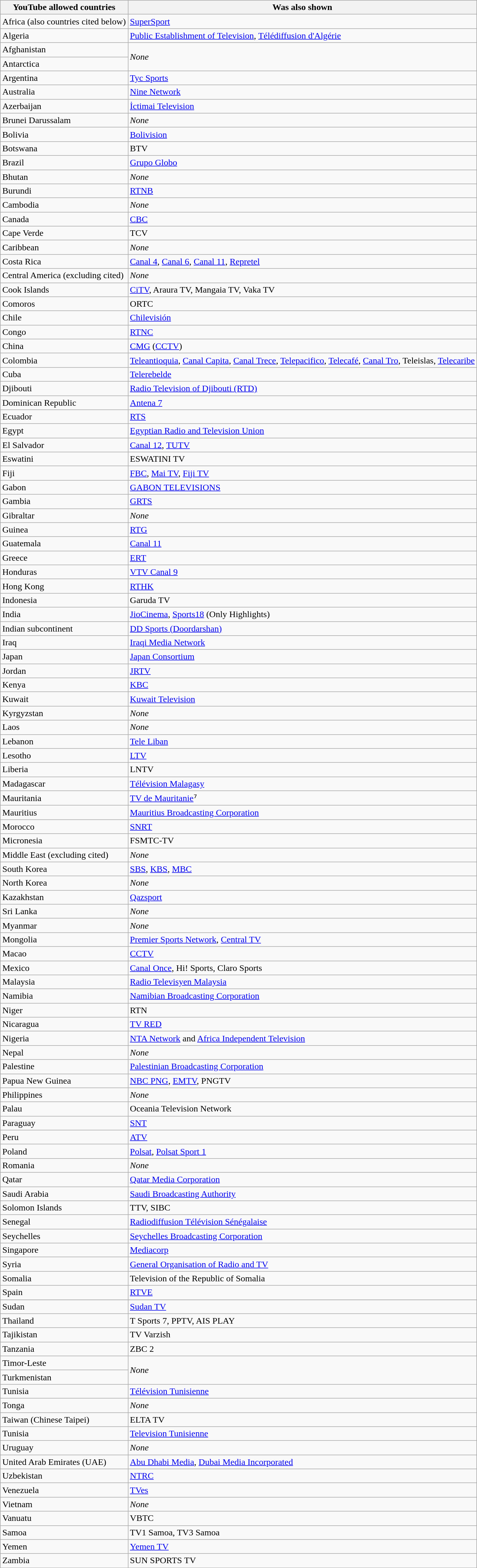<table class="wikitable">
<tr>
<th>YouTube allowed countries</th>
<th>Was also shown</th>
</tr>
<tr>
<td>Africa (also countries cited below)</td>
<td><a href='#'>SuperSport</a></td>
</tr>
<tr>
<td>Algeria</td>
<td><a href='#'>Public Establishment of Television</a>, <a href='#'>Télédiffusion d'Algérie</a></td>
</tr>
<tr>
<td>Afghanistan</td>
<td rowspan="2"><em>None</em></td>
</tr>
<tr>
<td>Antarctica</td>
</tr>
<tr>
<td>Argentina</td>
<td><a href='#'>Tyc Sports</a></td>
</tr>
<tr>
<td>Australia</td>
<td rowspan="1"><a href='#'>Nine Network</a></td>
</tr>
<tr>
<td>Azerbaijan</td>
<td><a href='#'>İctimai Television</a></td>
</tr>
<tr>
<td>Brunei Darussalam</td>
<td rowspan="1"><em>None</em></td>
</tr>
<tr>
<td>Bolivia</td>
<td><a href='#'>Bolivision</a></td>
</tr>
<tr>
<td>Botswana</td>
<td>BTV</td>
</tr>
<tr>
<td>Brazil</td>
<td><a href='#'>Grupo Globo</a></td>
</tr>
<tr>
<td>Bhutan</td>
<td><em>None</em></td>
</tr>
<tr>
<td>Burundi</td>
<td><a href='#'>RTNB</a></td>
</tr>
<tr>
<td>Cambodia</td>
<td><em>None</em></td>
</tr>
<tr>
<td>Canada</td>
<td><a href='#'>CBC</a></td>
</tr>
<tr>
<td>Cape Verde</td>
<td>TCV</td>
</tr>
<tr>
<td>Caribbean</td>
<td><em>None</em></td>
</tr>
<tr>
<td>Costa Rica</td>
<td><a href='#'>Canal 4</a>, <a href='#'>Canal 6</a>, <a href='#'>Canal 11</a>, <a href='#'>Repretel</a></td>
</tr>
<tr>
<td>Central America (excluding cited)</td>
<td><em>None</em></td>
</tr>
<tr>
<td>Cook Islands</td>
<td><a href='#'>CiTV</a>, Araura TV, Mangaia TV, Vaka TV</td>
</tr>
<tr>
<td>Comoros</td>
<td>ORTC</td>
</tr>
<tr>
<td>Chile</td>
<td><a href='#'>Chilevisión</a></td>
</tr>
<tr>
<td>Congo</td>
<td><a href='#'>RTNC</a></td>
</tr>
<tr>
<td>China</td>
<td><a href='#'>CMG</a> (<a href='#'>CCTV</a>)</td>
</tr>
<tr>
<td>Colombia</td>
<td><a href='#'>Teleantioquia</a>, <a href='#'>Canal Capita</a>, <a href='#'>Canal Trece</a>, <a href='#'>Telepacifico</a>, <a href='#'>Telecafé</a>, <a href='#'>Canal Tro</a>, Teleislas, <a href='#'>Telecaribe</a></td>
</tr>
<tr>
<td>Cuba</td>
<td><a href='#'>Telerebelde</a></td>
</tr>
<tr>
<td>Djibouti</td>
<td><a href='#'>Radio Television of Djibouti (RTD)</a></td>
</tr>
<tr>
<td>Dominican Republic</td>
<td><a href='#'>Antena 7</a></td>
</tr>
<tr>
<td>Ecuador</td>
<td><a href='#'>RTS</a></td>
</tr>
<tr>
<td>Egypt</td>
<td><a href='#'>Egyptian Radio and Television Union</a></td>
</tr>
<tr>
<td>El Salvador</td>
<td><a href='#'>Canal 12</a>, <a href='#'>TUTV</a></td>
</tr>
<tr>
<td>Eswatini</td>
<td>ESWATINI TV</td>
</tr>
<tr>
<td>Fiji</td>
<td><a href='#'>FBC</a>, <a href='#'>Mai TV</a>, <a href='#'>Fiji TV</a></td>
</tr>
<tr>
<td>Gabon</td>
<td><a href='#'>GABON TELEVISIONS</a></td>
</tr>
<tr>
<td>Gambia</td>
<td><a href='#'>GRTS</a></td>
</tr>
<tr>
<td>Gibraltar</td>
<td><em>None</em></td>
</tr>
<tr>
<td>Guinea</td>
<td><a href='#'>RTG</a></td>
</tr>
<tr>
<td>Guatemala</td>
<td><a href='#'>Canal 11</a></td>
</tr>
<tr>
<td>Greece</td>
<td><a href='#'>ERT</a></td>
</tr>
<tr>
<td>Honduras</td>
<td><a href='#'>VTV Canal 9</a></td>
</tr>
<tr>
<td>Hong Kong</td>
<td><a href='#'>RTHK</a></td>
</tr>
<tr>
<td>Indonesia</td>
<td>Garuda TV</td>
</tr>
<tr>
<td>India</td>
<td><a href='#'>JioCinema</a>, <a href='#'>Sports18</a> (Only Highlights)</td>
</tr>
<tr>
<td>Indian subcontinent</td>
<td><a href='#'>DD Sports (Doordarshan)</a></td>
</tr>
<tr>
<td>Iraq</td>
<td><a href='#'>Iraqi Media Network</a></td>
</tr>
<tr>
<td>Japan</td>
<td><a href='#'>Japan Consortium</a></td>
</tr>
<tr>
<td>Jordan</td>
<td><a href='#'>JRTV</a></td>
</tr>
<tr>
<td>Kenya</td>
<td><a href='#'>KBC</a></td>
</tr>
<tr>
<td>Kuwait</td>
<td><a href='#'>Kuwait Television</a></td>
</tr>
<tr>
<td>Kyrgyzstan</td>
<td><em>None</em></td>
</tr>
<tr>
<td>Laos</td>
<td><em>None</em></td>
</tr>
<tr>
<td>Lebanon</td>
<td><a href='#'>Tele Liban</a></td>
</tr>
<tr>
<td>Lesotho</td>
<td><a href='#'>LTV</a></td>
</tr>
<tr>
<td>Liberia</td>
<td>LNTV</td>
</tr>
<tr>
<td>Madagascar</td>
<td><a href='#'>Télévision Malagasy</a></td>
</tr>
<tr>
<td>Mauritania</td>
<td><a href='#'>TV de Mauritanie</a>⁷</td>
</tr>
<tr>
<td>Mauritius</td>
<td><a href='#'>Mauritius Broadcasting Corporation</a></td>
</tr>
<tr>
<td>Morocco</td>
<td><a href='#'>SNRT</a></td>
</tr>
<tr>
<td>Micronesia</td>
<td>FSMTC-TV</td>
</tr>
<tr>
<td>Middle East (excluding cited)</td>
<td><em>None</em></td>
</tr>
<tr>
<td>South Korea</td>
<td rowspan="1"><a href='#'>SBS</a>, <a href='#'>KBS</a>, <a href='#'>MBC</a></td>
</tr>
<tr>
<td>North Korea</td>
<td><em>None</em></td>
</tr>
<tr>
<td>Kazakhstan</td>
<td><a href='#'>Qazsport</a></td>
</tr>
<tr>
<td>Sri Lanka</td>
<td><em>None</em></td>
</tr>
<tr>
<td>Myanmar</td>
<td><em>None</em></td>
</tr>
<tr>
<td>Mongolia</td>
<td><a href='#'>Premier Sports Network</a>, <a href='#'>Central TV</a></td>
</tr>
<tr>
<td>Macao</td>
<td><a href='#'>CCTV</a></td>
</tr>
<tr>
<td>Mexico</td>
<td><a href='#'>Canal Once</a>, Hi! Sports, Claro Sports</td>
</tr>
<tr>
<td>Malaysia</td>
<td><a href='#'>Radio Televisyen Malaysia</a></td>
</tr>
<tr>
<td>Namibia</td>
<td><a href='#'>Namibian Broadcasting Corporation</a></td>
</tr>
<tr>
<td>Niger</td>
<td>RTN</td>
</tr>
<tr>
<td>Nicaragua</td>
<td><a href='#'>TV RED</a></td>
</tr>
<tr>
<td>Nigeria</td>
<td><a href='#'>NTA Network</a> and <a href='#'>Africa Independent Television</a></td>
</tr>
<tr>
<td>Nepal</td>
<td><em>None</em></td>
</tr>
<tr>
<td>Palestine</td>
<td><a href='#'>Palestinian Broadcasting Corporation</a></td>
</tr>
<tr>
<td>Papua New Guinea</td>
<td><a href='#'>NBC PNG</a>, <a href='#'>EMTV</a>, PNGTV</td>
</tr>
<tr>
<td>Philippines</td>
<td><em>None</em></td>
</tr>
<tr>
<td>Palau</td>
<td>Oceania Television Network</td>
</tr>
<tr>
<td>Paraguay</td>
<td><a href='#'>SNT</a></td>
</tr>
<tr>
<td>Peru</td>
<td><a href='#'>ATV</a></td>
</tr>
<tr>
<td>Poland</td>
<td><a href='#'>Polsat</a>, <a href='#'>Polsat Sport 1</a></td>
</tr>
<tr>
<td>Romania</td>
<td><em>None</em></td>
</tr>
<tr>
<td>Qatar</td>
<td><a href='#'>Qatar Media Corporation</a></td>
</tr>
<tr>
<td>Saudi Arabia</td>
<td><a href='#'>Saudi Broadcasting Authority</a></td>
</tr>
<tr>
<td>Solomon Islands</td>
<td>TTV, SIBC</td>
</tr>
<tr>
<td>Senegal</td>
<td><a href='#'>Radiodiffusion Télévision Sénégalaise</a></td>
</tr>
<tr>
<td>Seychelles</td>
<td><a href='#'>Seychelles Broadcasting Corporation</a></td>
</tr>
<tr>
<td>Singapore</td>
<td><a href='#'>Mediacorp</a></td>
</tr>
<tr>
<td>Syria</td>
<td><a href='#'>General Organisation of Radio and TV</a></td>
</tr>
<tr>
<td>Somalia</td>
<td>Television of the Republic of Somalia</td>
</tr>
<tr>
<td>Spain</td>
<td><a href='#'>RTVE</a></td>
</tr>
<tr>
</tr>
<tr>
<td>Sudan</td>
<td><a href='#'>Sudan TV</a></td>
</tr>
<tr>
<td>Thailand</td>
<td>T Sports 7, PPTV, AIS PLAY</td>
</tr>
<tr>
<td>Tajikistan</td>
<td>TV Varzish</td>
</tr>
<tr>
<td>Tanzania</td>
<td>ZBC 2</td>
</tr>
<tr>
<td>Timor-Leste</td>
<td rowspan="2"><em>None</em></td>
</tr>
<tr>
<td>Turkmenistan</td>
</tr>
<tr>
<td>Tunisia</td>
<td rowspan="1"><a href='#'>Télévision Tunisienne</a></td>
</tr>
<tr>
<td>Tonga</td>
<td rowspan="1"><em>None</em></td>
</tr>
<tr>
<td>Taiwan (Chinese Taipei)</td>
<td>ELTA TV</td>
</tr>
<tr>
<td>Tunisia</td>
<td><a href='#'>Television Tunisienne</a></td>
</tr>
<tr>
<td>Uruguay</td>
<td><em>None</em></td>
</tr>
<tr>
<td>United Arab Emirates (UAE)</td>
<td><a href='#'>Abu Dhabi Media</a>, <a href='#'>Dubai Media Incorporated</a></td>
</tr>
<tr>
<td>Uzbekistan</td>
<td rowspan="1"><a href='#'>NTRC</a></td>
</tr>
<tr>
<td>Venezuela</td>
<td><a href='#'>TVes</a></td>
</tr>
<tr>
<td>Vietnam</td>
<td><em>None</em></td>
</tr>
<tr>
<td>Vanuatu</td>
<td>VBTC</td>
</tr>
<tr>
<td>Samoa</td>
<td>TV1 Samoa, TV3 Samoa</td>
</tr>
<tr>
<td>Yemen</td>
<td><a href='#'>Yemen TV</a></td>
</tr>
<tr>
<td>Zambia</td>
<td>SUN SPORTS TV</td>
</tr>
</table>
